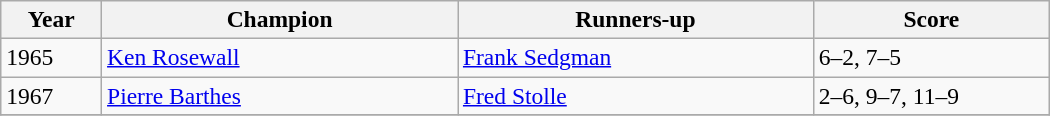<table class="wikitable" style="font-size:98%;">
<tr>
<th style="width:60px;">Year</th>
<th style="width:230px;">Champion</th>
<th style="width:230px;">Runners-up</th>
<th style="width:150px;">Score</th>
</tr>
<tr>
<td>1965</td>
<td> <a href='#'>Ken Rosewall</a></td>
<td> <a href='#'>Frank Sedgman</a></td>
<td>6–2, 7–5</td>
</tr>
<tr>
<td>1967</td>
<td> <a href='#'>Pierre Barthes</a></td>
<td> <a href='#'>Fred Stolle</a></td>
<td>2–6, 9–7, 11–9</td>
</tr>
<tr>
</tr>
</table>
